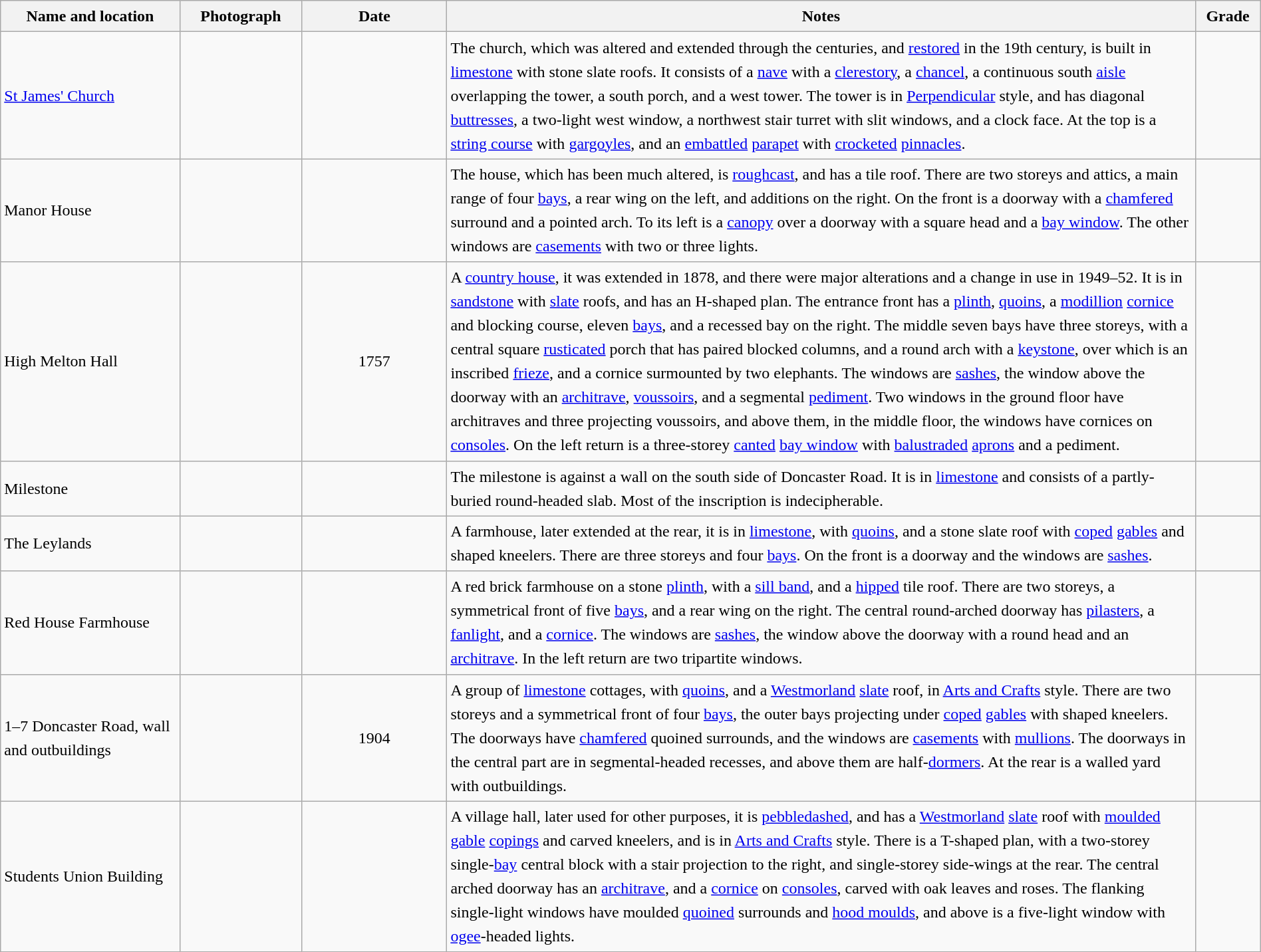<table class="wikitable sortable plainrowheaders" style="width:100%; border:0; text-align:left; line-height:150%;">
<tr>
<th scope="col"  style="width:150px">Name and location</th>
<th scope="col"  style="width:100px" class="unsortable">Photograph</th>
<th scope="col"  style="width:120px">Date</th>
<th scope="col"  style="width:650px" class="unsortable">Notes</th>
<th scope="col"  style="width:50px">Grade</th>
</tr>
<tr>
<td><a href='#'>St James' Church</a><br><small></small></td>
<td></td>
<td align="center"></td>
<td>The church, which was altered and extended through the centuries, and <a href='#'>restored</a> in the 19th century, is built in <a href='#'>limestone</a> with stone slate roofs.  It consists of a <a href='#'>nave</a> with a <a href='#'>clerestory</a>, a <a href='#'>chancel</a>, a continuous south <a href='#'>aisle</a> overlapping the tower, a south porch, and a west tower.  The tower is in <a href='#'>Perpendicular</a> style, and has diagonal <a href='#'>buttresses</a>, a two-light west window, a northwest stair turret with slit windows, and a clock face.  At the top is a <a href='#'>string course</a> with <a href='#'>gargoyles</a>, and an <a href='#'>embattled</a> <a href='#'>parapet</a> with <a href='#'>crocketed</a> <a href='#'>pinnacles</a>.</td>
<td align="center" ></td>
</tr>
<tr>
<td>Manor House<br><small></small></td>
<td></td>
<td align="center"></td>
<td>The house, which has been much altered, is <a href='#'>roughcast</a>, and has a tile roof.  There are two storeys and attics, a main range of four <a href='#'>bays</a>, a rear wing on the left, and additions on the right. On the front is a doorway with a <a href='#'>chamfered</a> surround and a pointed arch.  To its left is a <a href='#'>canopy</a> over a doorway with a square head and a <a href='#'>bay window</a>.  The other windows are <a href='#'>casements</a> with two or three lights.</td>
<td align="center" ></td>
</tr>
<tr>
<td>High Melton Hall<br><small></small></td>
<td></td>
<td align="center">1757</td>
<td>A <a href='#'>country house</a>, it was extended in 1878, and there were major alterations and a change in use in 1949–52.  It is in <a href='#'>sandstone</a> with <a href='#'>slate</a> roofs, and has an H-shaped plan.  The entrance front has a <a href='#'>plinth</a>, <a href='#'>quoins</a>, a <a href='#'>modillion</a> <a href='#'>cornice</a> and blocking course, eleven <a href='#'>bays</a>, and a recessed bay on the right.  The middle seven bays have three storeys, with a central square <a href='#'>rusticated</a> porch that has paired blocked columns, and a round arch with a <a href='#'>keystone</a>, over which is an inscribed <a href='#'>frieze</a>, and a cornice surmounted by two elephants.  The windows are <a href='#'>sashes</a>, the window above the doorway with an <a href='#'>architrave</a>, <a href='#'>voussoirs</a>, and a segmental <a href='#'>pediment</a>.  Two windows in the ground floor have architraves and three projecting voussoirs, and above them, in the middle floor, the windows have cornices on <a href='#'>consoles</a>.  On the left return is a three-storey <a href='#'>canted</a> <a href='#'>bay window</a> with <a href='#'>balustraded</a> <a href='#'>aprons</a> and a pediment.</td>
<td align="center" ></td>
</tr>
<tr>
<td>Milestone<br><small></small></td>
<td></td>
<td align="center"></td>
<td>The milestone is against a wall on the south side of Doncaster Road.  It is in <a href='#'>limestone</a> and consists of a partly-buried round-headed slab.  Most of the inscription is indecipherable.</td>
<td align="center" ></td>
</tr>
<tr>
<td>The Leylands<br><small></small></td>
<td></td>
<td align="center"></td>
<td>A farmhouse, later extended at the rear, it is in <a href='#'>limestone</a>, with <a href='#'>quoins</a>, and a stone slate roof with <a href='#'>coped</a> <a href='#'>gables</a> and shaped kneelers.  There are three storeys and four <a href='#'>bays</a>.  On the front is a doorway and the windows are <a href='#'>sashes</a>.</td>
<td align="center" ></td>
</tr>
<tr>
<td>Red House Farmhouse<br><small></small></td>
<td></td>
<td align="center"></td>
<td>A red brick farmhouse on a stone <a href='#'>plinth</a>, with a <a href='#'>sill band</a>, and a <a href='#'>hipped</a> tile roof.  There are two storeys, a symmetrical front of five <a href='#'>bays</a>, and a rear wing on the right.  The central round-arched doorway has <a href='#'>pilasters</a>, a <a href='#'>fanlight</a>, and a <a href='#'>cornice</a>.  The windows are <a href='#'>sashes</a>, the window above the doorway with a round head and an <a href='#'>architrave</a>.  In the left return are two tripartite windows.</td>
<td align="center" ></td>
</tr>
<tr>
<td>1–7 Doncaster Road, wall and outbuildings<br><small></small></td>
<td></td>
<td align="center">1904</td>
<td>A group of <a href='#'>limestone</a> cottages, with <a href='#'>quoins</a>, and a <a href='#'>Westmorland</a> <a href='#'>slate</a> roof, in <a href='#'>Arts and Crafts</a> style.  There are two storeys and a symmetrical front of four <a href='#'>bays</a>, the outer bays projecting under <a href='#'>coped</a> <a href='#'>gables</a> with shaped kneelers.  The doorways have <a href='#'>chamfered</a> quoined surrounds, and the windows are <a href='#'>casements</a> with <a href='#'>mullions</a>.  The doorways in the central part are in segmental-headed recesses, and above them are half-<a href='#'>dormers</a>.  At the rear is a walled yard with outbuildings.</td>
<td align="center" ></td>
</tr>
<tr>
<td>Students Union Building<br><small></small></td>
<td></td>
<td align="center"></td>
<td>A village hall, later used for other purposes, it is <a href='#'>pebbledashed</a>, and has a <a href='#'>Westmorland</a> <a href='#'>slate</a> roof with <a href='#'>moulded</a> <a href='#'>gable</a> <a href='#'>copings</a> and carved kneelers, and is in <a href='#'>Arts and Crafts</a> style.  There is a T-shaped plan, with a two-storey single-<a href='#'>bay</a> central block with a stair projection to the right, and single-storey side-wings at the rear.  The central arched doorway has an <a href='#'>architrave</a>, and a <a href='#'>cornice</a> on <a href='#'>consoles</a>, carved with oak leaves and roses.  The flanking single-light windows have moulded <a href='#'>quoined</a> surrounds and <a href='#'>hood moulds</a>, and above is a five-light window with <a href='#'>ogee</a>-headed lights.</td>
<td align="center" ></td>
</tr>
<tr>
</tr>
</table>
